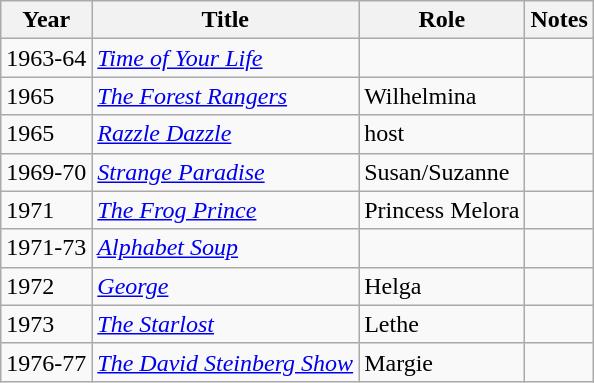<table class="wikitable sortable">
<tr>
<th>Year</th>
<th>Title</th>
<th>Role</th>
<th class="unsortable">Notes</th>
</tr>
<tr>
<td>1963-64</td>
<td><em><a href='#'>Time of Your Life</a></em></td>
<td></td>
<td></td>
</tr>
<tr>
<td>1965</td>
<td data-sort-value="Forest Rangers, The"><em><a href='#'>The Forest Rangers</a></em></td>
<td>Wilhelmina</td>
<td></td>
</tr>
<tr>
<td>1965</td>
<td><em><a href='#'>Razzle Dazzle</a></em></td>
<td>host</td>
<td></td>
</tr>
<tr>
<td>1969-70</td>
<td><em><a href='#'>Strange Paradise</a></em></td>
<td>Susan/Suzanne</td>
<td></td>
</tr>
<tr>
<td>1971</td>
<td data-sort-value="Frog Prince, The"><em><a href='#'>The Frog Prince</a></em></td>
<td>Princess Melora</td>
<td></td>
</tr>
<tr>
<td>1971-73</td>
<td><em><a href='#'>Alphabet Soup</a></em></td>
<td></td>
<td></td>
</tr>
<tr>
<td>1972</td>
<td><em><a href='#'>George</a></em></td>
<td>Helga</td>
<td></td>
</tr>
<tr>
<td>1973</td>
<td data-sort-value="Starlost, The"><em><a href='#'>The Starlost</a></em></td>
<td>Lethe</td>
<td></td>
</tr>
<tr>
<td>1976-77</td>
<td data-sort-value="David Steinberg Show, The"><em><a href='#'>The David Steinberg Show</a></em></td>
<td>Margie</td>
<td></td>
</tr>
</table>
